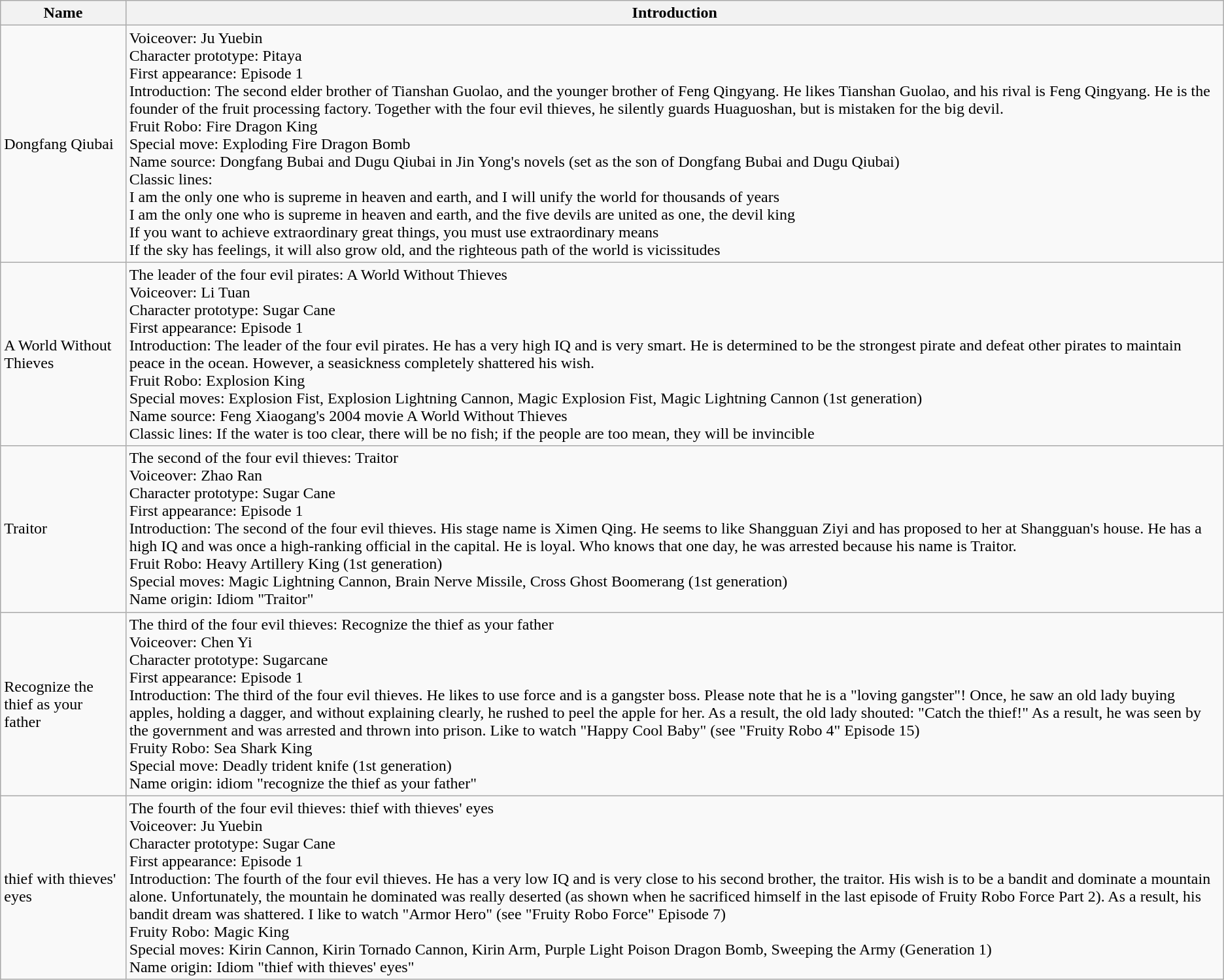<table class="wikitable">
<tr>
<th>Name</th>
<th>Introduction</th>
</tr>
<tr>
<td>Dongfang Qiubai</td>
<td>Voiceover: Ju Yuebin<br>Character prototype: Pitaya<br>First appearance: Episode 1<br>Introduction: The second elder brother of Tianshan Guolao, and the younger brother of Feng Qingyang. He likes Tianshan Guolao, and his rival is Feng Qingyang. He is the founder of the fruit processing factory. Together with the four evil thieves, he silently guards Huaguoshan, but is mistaken for the big devil.<br>Fruit Robo: Fire Dragon King<br>Special move: Exploding Fire Dragon Bomb<br>Name source: Dongfang Bubai and Dugu Qiubai in Jin Yong's novels (set as the son of Dongfang Bubai and Dugu Qiubai)<br>Classic lines:<br>I am the only one who is supreme in heaven and earth, and I will unify the world for thousands of years<br>I am the only one who is supreme in heaven and earth, and the five devils are united as one, the devil king<br>If you want to achieve extraordinary great things, you must use extraordinary means<br>If the sky has feelings, it will also grow old, and the righteous path of the world is vicissitudes</td>
</tr>
<tr>
<td>A World Without Thieves</td>
<td>The leader of the four evil pirates: A World Without Thieves<br>Voiceover: Li Tuan<br>Character prototype: Sugar Cane<br>First appearance: Episode 1<br>Introduction: The leader of the four evil pirates. He has a very high IQ and is very smart. He is determined to be the strongest pirate and defeat other pirates to maintain peace in the ocean. However, a seasickness completely shattered his wish.<br>Fruit Robo: Explosion King<br>Special moves: Explosion Fist, Explosion Lightning Cannon, Magic Explosion Fist, Magic Lightning Cannon (1st generation)<br>Name source: Feng Xiaogang's 2004 movie A World Without Thieves<br>Classic lines: If the water is too clear, there will be no fish; if the people are too mean, they will be invincible</td>
</tr>
<tr>
<td>Traitor</td>
<td>The second of the four evil thieves: Traitor<br>Voiceover: Zhao Ran<br>Character prototype: Sugar Cane<br>First appearance: Episode 1<br>Introduction: The second of the four evil thieves. His stage name is Ximen Qing. He seems to like Shangguan Ziyi and has proposed to her at Shangguan's house. He has a high IQ and was once a high-ranking official in the capital. He is loyal. Who knows that one day, he was arrested because his name is Traitor.<br>Fruit Robo: Heavy Artillery King (1st generation)<br>Special moves: Magic Lightning Cannon, Brain Nerve Missile, Cross Ghost Boomerang (1st generation)<br>Name origin: Idiom "Traitor"</td>
</tr>
<tr>
<td>Recognize the thief as your father</td>
<td>The third of the four evil thieves: Recognize the thief as your father<br>Voiceover: Chen Yi<br>Character prototype: Sugarcane<br>First appearance: Episode 1<br>Introduction: The third of the four evil thieves. He likes to use force and is a gangster boss. Please note that he is a "loving gangster"! Once, he saw an old lady buying apples, holding a dagger, and without explaining clearly, he rushed to peel the apple for her. As a result, the old lady shouted: "Catch the thief!" As a result, he was seen by the government and was arrested and thrown into prison. Like to watch "Happy Cool Baby" (see "Fruity Robo 4" Episode 15)<br>Fruity Robo: Sea Shark King<br>Special move: Deadly trident knife (1st generation)<br>Name origin: idiom "recognize the thief as your father"</td>
</tr>
<tr>
<td>thief with thieves' eyes</td>
<td>The fourth of the four evil thieves: thief with thieves' eyes<br>Voiceover: Ju Yuebin<br>Character prototype: Sugar Cane<br>First appearance: Episode 1<br>Introduction: The fourth of the four evil thieves. He has a very low IQ and is very close to his second brother, the traitor. His wish is to be a bandit and dominate a mountain alone. Unfortunately, the mountain he dominated was really deserted (as shown when he sacrificed himself in the last episode of Fruity Robo Force Part 2). As a result, his bandit dream was shattered. I like to watch "Armor Hero" (see "Fruity Robo Force" Episode 7)<br>Fruity Robo: Magic King<br>Special moves: Kirin Cannon, Kirin Tornado Cannon, Kirin Arm, Purple Light Poison Dragon Bomb, Sweeping the Army (Generation 1)<br>Name origin: Idiom "thief with thieves' eyes"</td>
</tr>
</table>
